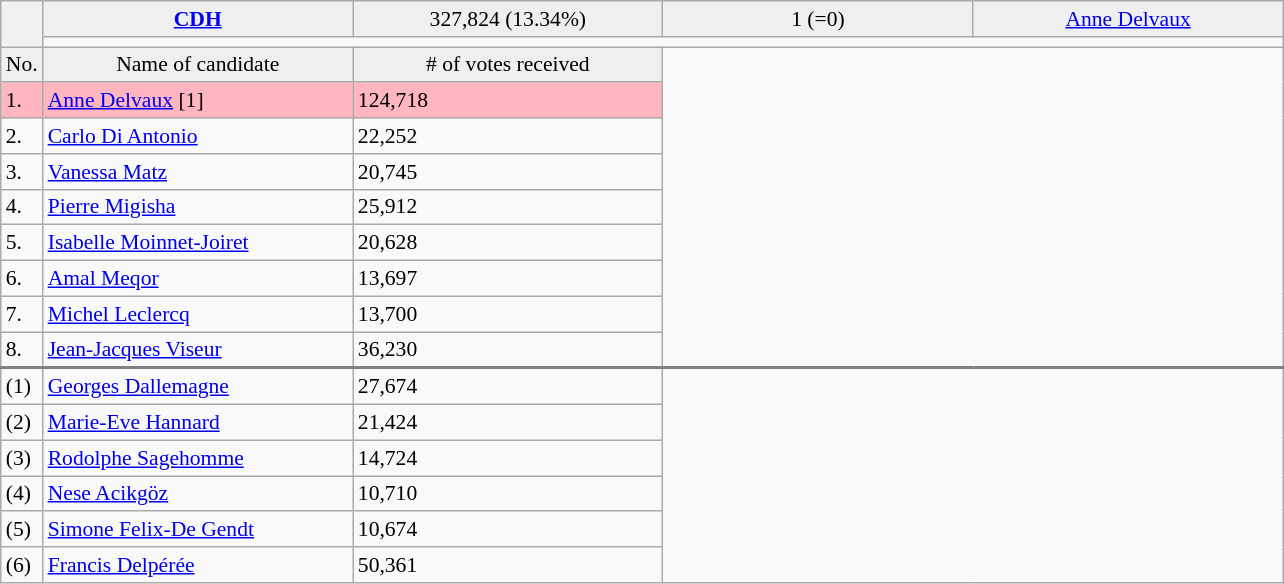<table class="wikitable collapsible collapsed" style=text-align:left;font-size:90%>
<tr>
<th rowspan=2></th>
<td bgcolor=efefef width=200 align=center><strong> <a href='#'>CDH</a> </strong></td>
<td bgcolor=efefef width=200 align=center>327,824 (13.34%)</td>
<td bgcolor=efefef width=200 align=center>1 (=0)</td>
<td bgcolor=efefef width=200 align=center><a href='#'>Anne Delvaux</a></td>
</tr>
<tr>
<td colspan=4 bgcolor=></td>
</tr>
<tr>
<td bgcolor=efefef align=center>No.</td>
<td bgcolor=efefef align=center>Name of candidate</td>
<td bgcolor=efefef align=center># of votes received</td>
</tr>
<tr bgcolor=lightpink>
<td>1.</td>
<td><a href='#'>Anne Delvaux</a> [1]</td>
<td>124,718</td>
</tr>
<tr>
<td>2.</td>
<td><a href='#'>Carlo Di Antonio</a></td>
<td>22,252</td>
</tr>
<tr>
<td>3.</td>
<td><a href='#'>Vanessa Matz</a></td>
<td>20,745</td>
</tr>
<tr>
<td>4.</td>
<td><a href='#'>Pierre Migisha</a></td>
<td>25,912</td>
</tr>
<tr>
<td>5.</td>
<td><a href='#'>Isabelle Moinnet-Joiret</a></td>
<td>20,628</td>
</tr>
<tr>
<td>6.</td>
<td><a href='#'>Amal Meqor</a></td>
<td>13,697</td>
</tr>
<tr>
<td>7.</td>
<td><a href='#'>Michel Leclercq</a></td>
<td>13,700</td>
</tr>
<tr>
<td>8.</td>
<td><a href='#'>Jean-Jacques Viseur</a></td>
<td>36,230</td>
</tr>
<tr style="border-top:2px solid gray;">
<td>(1)</td>
<td><a href='#'>Georges Dallemagne</a></td>
<td>27,674</td>
</tr>
<tr>
<td>(2)</td>
<td><a href='#'>Marie-Eve Hannard</a></td>
<td>21,424</td>
</tr>
<tr>
<td>(3)</td>
<td><a href='#'>Rodolphe Sagehomme</a></td>
<td>14,724</td>
</tr>
<tr>
<td>(4)</td>
<td><a href='#'>Nese Acikgöz</a></td>
<td>10,710</td>
</tr>
<tr>
<td>(5)</td>
<td><a href='#'>Simone Felix-De Gendt</a></td>
<td>10,674</td>
</tr>
<tr>
<td>(6)</td>
<td><a href='#'>Francis Delpérée</a></td>
<td>50,361</td>
</tr>
</table>
